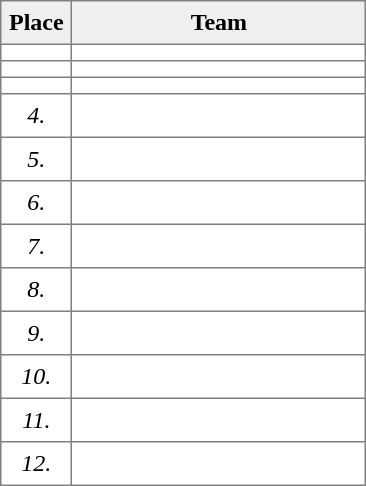<table style=border-collapse:collapse border=1 cellspacing=0 cellpadding=5>
<tr align=center bgcolor=#efefef>
<th width=35>Place</th>
<th width=185>Team</th>
</tr>
<tr align=center>
<td></td>
<td style="text-align:left;"></td>
</tr>
<tr align=center>
<td></td>
<td style="text-align:left;"></td>
</tr>
<tr align=center>
<td></td>
<td style="text-align:left;"></td>
</tr>
<tr align=center>
<td><em>4.</em></td>
<td style="text-align:left;"></td>
</tr>
<tr align=center>
<td><em>5.</em></td>
<td style="text-align:left;"></td>
</tr>
<tr align=center>
<td><em>6.</em></td>
<td style="text-align:left;"></td>
</tr>
<tr align=center>
<td><em>7.</em></td>
<td style="text-align:left;"></td>
</tr>
<tr align=center>
<td><em>8.</em></td>
<td style="text-align:left;"></td>
</tr>
<tr align=center>
<td><em>9.</em></td>
<td style="text-align:left;"></td>
</tr>
<tr align=center>
<td><em>10.</em></td>
<td style="text-align:left;"></td>
</tr>
<tr align=center>
<td><em>11.</em></td>
<td style="text-align:left;"></td>
</tr>
<tr align=center>
<td><em>12.</em></td>
<td style="text-align:left;"></td>
</tr>
</table>
